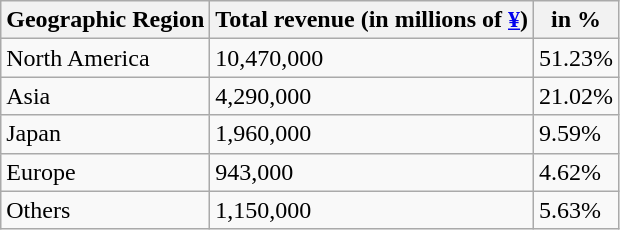<table class="wikitable sortable">
<tr>
<th>Geographic Region</th>
<th>Total revenue (in millions of <a href='#'>¥</a>)</th>
<th>in %</th>
</tr>
<tr>
<td>North America</td>
<td>10,470,000</td>
<td>51.23%</td>
</tr>
<tr>
<td>Asia</td>
<td>4,290,000</td>
<td>21.02%</td>
</tr>
<tr>
<td>Japan</td>
<td>1,960,000</td>
<td>9.59%</td>
</tr>
<tr>
<td>Europe</td>
<td>943,000</td>
<td>4.62%</td>
</tr>
<tr>
<td>Others</td>
<td>1,150,000</td>
<td>5.63%</td>
</tr>
</table>
